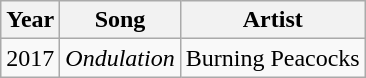<table class="wikitable">
<tr>
<th>Year</th>
<th>Song</th>
<th>Artist</th>
</tr>
<tr>
<td>2017</td>
<td><em>Ondulation</em></td>
<td>Burning Peacocks</td>
</tr>
</table>
